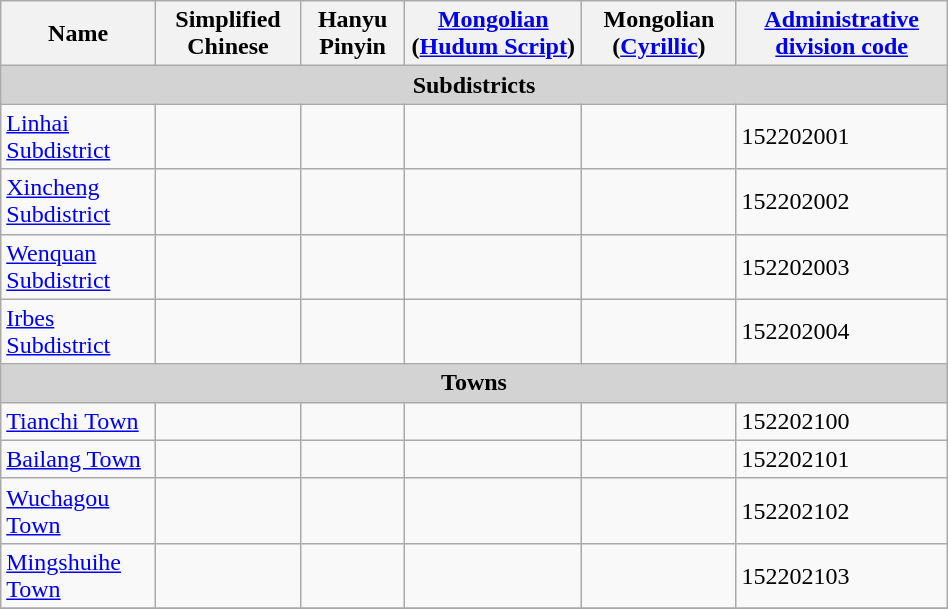<table class="wikitable" align="center" style="width:50%; border="1">
<tr>
<th>Name</th>
<th>Simplified Chinese</th>
<th>Hanyu Pinyin</th>
<th><a href='#'>Mongolian</a> (<a href='#'>Hudum Script</a>)</th>
<th>Mongolian (<a href='#'>Cyrillic</a>)</th>
<th><a href='#'>Administrative division code</a></th>
</tr>
<tr>
<td colspan="6"  style="text-align:center; background:#d3d3d3;"><strong>Subdistricts</strong></td>
</tr>
<tr --------->
<td><a href='#'>Linhai Subdistrict</a></td>
<td></td>
<td></td>
<td></td>
<td></td>
<td>152202001</td>
</tr>
<tr>
<td><a href='#'>Xincheng Subdistrict</a></td>
<td></td>
<td></td>
<td></td>
<td></td>
<td>152202002</td>
</tr>
<tr>
<td><a href='#'>Wenquan Subdistrict</a></td>
<td></td>
<td></td>
<td></td>
<td></td>
<td>152202003</td>
</tr>
<tr>
<td><a href='#'>Irbes Subdistrict</a></td>
<td></td>
<td></td>
<td></td>
<td></td>
<td>152202004</td>
</tr>
<tr>
<td colspan="6"  style="text-align:center; background:#d3d3d3;"><strong>Towns</strong></td>
</tr>
<tr --------->
<td><a href='#'>Tianchi Town</a></td>
<td></td>
<td></td>
<td></td>
<td></td>
<td>152202100</td>
</tr>
<tr>
<td><a href='#'>Bailang Town</a></td>
<td></td>
<td></td>
<td></td>
<td></td>
<td>152202101</td>
</tr>
<tr>
<td><a href='#'>Wuchagou Town</a></td>
<td></td>
<td></td>
<td></td>
<td></td>
<td>152202102</td>
</tr>
<tr>
<td><a href='#'>Mingshuihe Town</a></td>
<td></td>
<td></td>
<td></td>
<td></td>
<td>152202103</td>
</tr>
<tr>
</tr>
</table>
